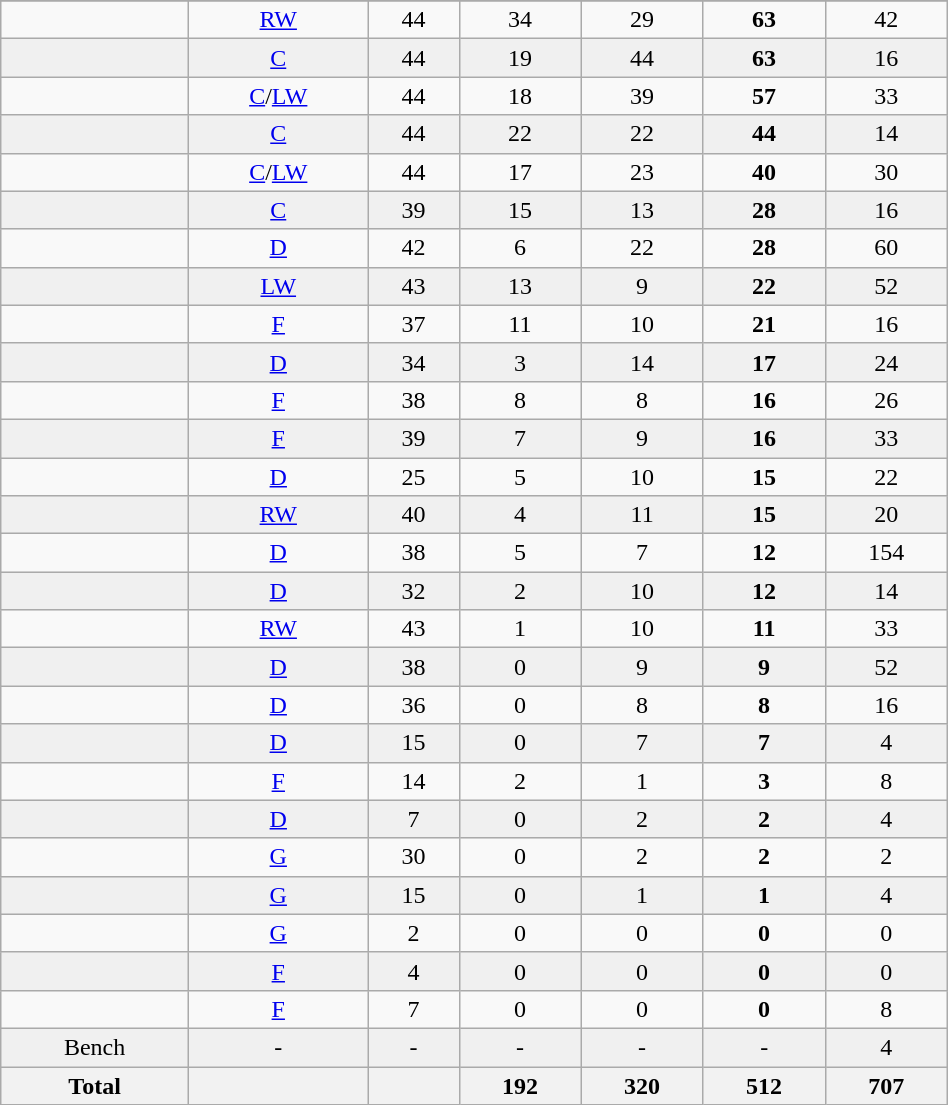<table class="wikitable sortable" width ="50%">
<tr align="center">
</tr>
<tr align="center" bgcolor="">
<td></td>
<td><a href='#'>RW</a></td>
<td>44</td>
<td>34</td>
<td>29</td>
<td><strong>63</strong></td>
<td>42</td>
</tr>
<tr align="center" bgcolor="f0f0f0">
<td></td>
<td><a href='#'>C</a></td>
<td>44</td>
<td>19</td>
<td>44</td>
<td><strong>63</strong></td>
<td>16</td>
</tr>
<tr align="center" bgcolor="">
<td></td>
<td><a href='#'>C</a>/<a href='#'>LW</a></td>
<td>44</td>
<td>18</td>
<td>39</td>
<td><strong>57</strong></td>
<td>33</td>
</tr>
<tr align="center" bgcolor="f0f0f0">
<td></td>
<td><a href='#'>C</a></td>
<td>44</td>
<td>22</td>
<td>22</td>
<td><strong>44</strong></td>
<td>14</td>
</tr>
<tr align="center" bgcolor="">
<td></td>
<td><a href='#'>C</a>/<a href='#'>LW</a></td>
<td>44</td>
<td>17</td>
<td>23</td>
<td><strong>40</strong></td>
<td>30</td>
</tr>
<tr align="center" bgcolor="f0f0f0">
<td></td>
<td><a href='#'>C</a></td>
<td>39</td>
<td>15</td>
<td>13</td>
<td><strong>28</strong></td>
<td>16</td>
</tr>
<tr align="center" bgcolor="">
<td></td>
<td><a href='#'>D</a></td>
<td>42</td>
<td>6</td>
<td>22</td>
<td><strong>28</strong></td>
<td>60</td>
</tr>
<tr align="center" bgcolor="f0f0f0">
<td></td>
<td><a href='#'>LW</a></td>
<td>43</td>
<td>13</td>
<td>9</td>
<td><strong>22</strong></td>
<td>52</td>
</tr>
<tr align="center" bgcolor="">
<td></td>
<td><a href='#'>F</a></td>
<td>37</td>
<td>11</td>
<td>10</td>
<td><strong>21</strong></td>
<td>16</td>
</tr>
<tr align="center" bgcolor="f0f0f0">
<td></td>
<td><a href='#'>D</a></td>
<td>34</td>
<td>3</td>
<td>14</td>
<td><strong>17</strong></td>
<td>24</td>
</tr>
<tr align="center" bgcolor="">
<td></td>
<td><a href='#'>F</a></td>
<td>38</td>
<td>8</td>
<td>8</td>
<td><strong>16</strong></td>
<td>26</td>
</tr>
<tr align="center" bgcolor="f0f0f0">
<td></td>
<td><a href='#'>F</a></td>
<td>39</td>
<td>7</td>
<td>9</td>
<td><strong>16</strong></td>
<td>33</td>
</tr>
<tr align="center" bgcolor="">
<td></td>
<td><a href='#'>D</a></td>
<td>25</td>
<td>5</td>
<td>10</td>
<td><strong>15</strong></td>
<td>22</td>
</tr>
<tr align="center" bgcolor="f0f0f0">
<td></td>
<td><a href='#'>RW</a></td>
<td>40</td>
<td>4</td>
<td>11</td>
<td><strong>15</strong></td>
<td>20</td>
</tr>
<tr align="center" bgcolor="">
<td></td>
<td><a href='#'>D</a></td>
<td>38</td>
<td>5</td>
<td>7</td>
<td><strong>12</strong></td>
<td>154</td>
</tr>
<tr align="center" bgcolor="f0f0f0">
<td></td>
<td><a href='#'>D</a></td>
<td>32</td>
<td>2</td>
<td>10</td>
<td><strong>12</strong></td>
<td>14</td>
</tr>
<tr align="center" bgcolor="">
<td></td>
<td><a href='#'>RW</a></td>
<td>43</td>
<td>1</td>
<td>10</td>
<td><strong>11</strong></td>
<td>33</td>
</tr>
<tr align="center" bgcolor="f0f0f0">
<td></td>
<td><a href='#'>D</a></td>
<td>38</td>
<td>0</td>
<td>9</td>
<td><strong>9</strong></td>
<td>52</td>
</tr>
<tr align="center" bgcolor="">
<td></td>
<td><a href='#'>D</a></td>
<td>36</td>
<td>0</td>
<td>8</td>
<td><strong>8</strong></td>
<td>16</td>
</tr>
<tr align="center" bgcolor="f0f0f0">
<td></td>
<td><a href='#'>D</a></td>
<td>15</td>
<td>0</td>
<td>7</td>
<td><strong>7</strong></td>
<td>4</td>
</tr>
<tr align="center" bgcolor="">
<td></td>
<td><a href='#'>F</a></td>
<td>14</td>
<td>2</td>
<td>1</td>
<td><strong>3</strong></td>
<td>8</td>
</tr>
<tr align="center" bgcolor="f0f0f0">
<td></td>
<td><a href='#'>D</a></td>
<td>7</td>
<td>0</td>
<td>2</td>
<td><strong>2</strong></td>
<td>4</td>
</tr>
<tr align="center" bgcolor="">
<td></td>
<td><a href='#'>G</a></td>
<td>30</td>
<td>0</td>
<td>2</td>
<td><strong>2</strong></td>
<td>2</td>
</tr>
<tr align="center" bgcolor="f0f0f0">
<td></td>
<td><a href='#'>G</a></td>
<td>15</td>
<td>0</td>
<td>1</td>
<td><strong>1</strong></td>
<td>4</td>
</tr>
<tr align="center" bgcolor="">
<td></td>
<td><a href='#'>G</a></td>
<td>2</td>
<td>0</td>
<td>0</td>
<td><strong>0</strong></td>
<td>0</td>
</tr>
<tr align="center" bgcolor="f0f0f0">
<td></td>
<td><a href='#'>F</a></td>
<td>4</td>
<td>0</td>
<td>0</td>
<td><strong>0</strong></td>
<td>0</td>
</tr>
<tr align="center" bgcolor="">
<td></td>
<td><a href='#'>F</a></td>
<td>7</td>
<td>0</td>
<td>0</td>
<td><strong>0</strong></td>
<td>8</td>
</tr>
<tr align="center" bgcolor="f0f0f0">
<td>Bench</td>
<td>-</td>
<td>-</td>
<td>-</td>
<td>-</td>
<td>-</td>
<td>4</td>
</tr>
<tr>
<th>Total</th>
<th></th>
<th></th>
<th>192</th>
<th>320</th>
<th>512</th>
<th>707</th>
</tr>
</table>
